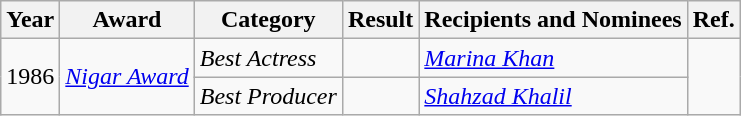<table class="wikitable">
<tr>
<th>Year</th>
<th>Award</th>
<th>Category</th>
<th>Result</th>
<th>Recipients and Nominees</th>
<th>Ref.</th>
</tr>
<tr>
<td rowspan="2">1986</td>
<td rowspan="2"><em><a href='#'>Nigar Award</a></em></td>
<td><em>Best Actress</em></td>
<td></td>
<td><em><a href='#'>Marina Khan</a></em></td>
<td rowspan="2"></td>
</tr>
<tr>
<td><em>Best Producer</em></td>
<td></td>
<td><em><a href='#'>Shahzad Khalil</a></em></td>
</tr>
</table>
